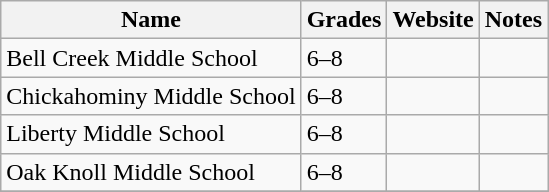<table class="wikitable">
<tr>
<th>Name</th>
<th>Grades</th>
<th>Website</th>
<th>Notes</th>
</tr>
<tr>
<td>Bell Creek Middle School</td>
<td>6–8</td>
<td></td>
<td></td>
</tr>
<tr>
<td>Chickahominy Middle School</td>
<td>6–8</td>
<td></td>
<td></td>
</tr>
<tr>
<td>Liberty Middle School</td>
<td>6–8</td>
<td></td>
<td></td>
</tr>
<tr>
<td>Oak Knoll Middle School</td>
<td>6–8</td>
<td></td>
<td></td>
</tr>
<tr>
</tr>
</table>
